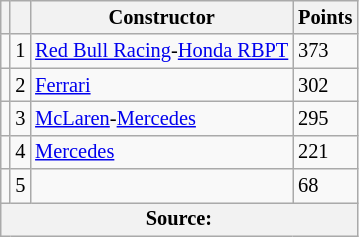<table class="wikitable" style="font-size: 85%;">
<tr>
<th scope="col"></th>
<th scope="col"></th>
<th scope="col">Constructor</th>
<th scope="col">Points</th>
</tr>
<tr>
<td align="left"></td>
<td align="center">1</td>
<td> <a href='#'>Red Bull Racing</a>-<a href='#'>Honda RBPT</a></td>
<td align="left">373</td>
</tr>
<tr>
<td align="left"></td>
<td align="center">2</td>
<td> <a href='#'>Ferrari</a></td>
<td align="left">302</td>
</tr>
<tr>
<td align="left"></td>
<td align="center">3</td>
<td> <a href='#'>McLaren</a>-<a href='#'>Mercedes</a></td>
<td align="left">295</td>
</tr>
<tr>
<td align="left"></td>
<td align="center">4</td>
<td> <a href='#'>Mercedes</a></td>
<td align="left">221</td>
</tr>
<tr>
<td align="left"></td>
<td align="center">5</td>
<td></td>
<td align="left">68</td>
</tr>
<tr>
<th colspan=4>Source:</th>
</tr>
</table>
